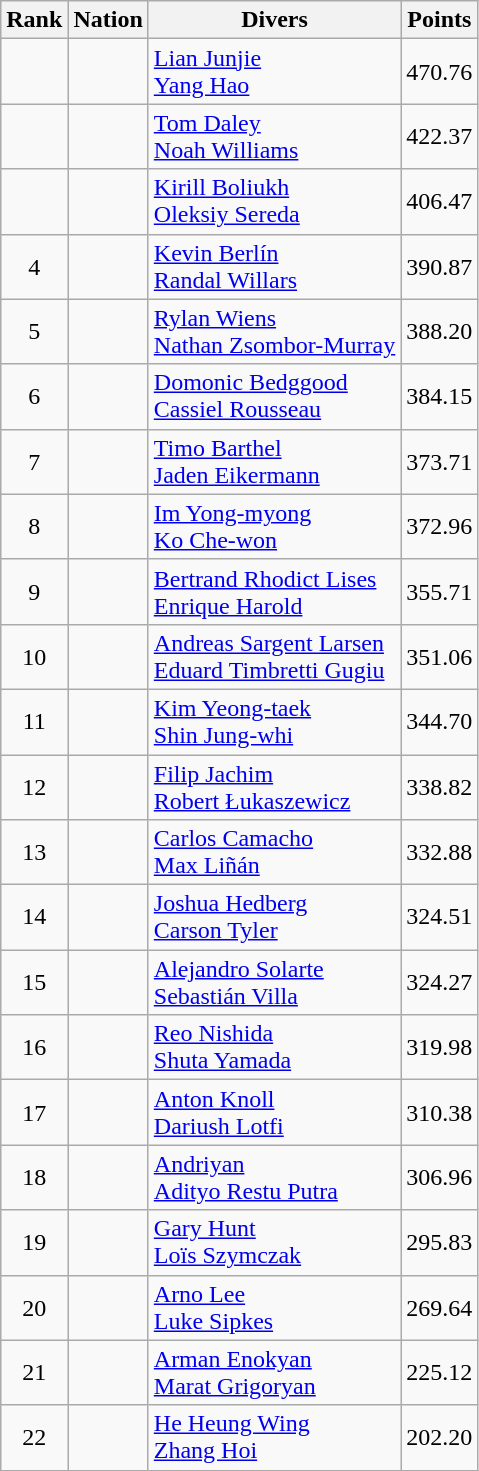<table class="wikitable sortable" style="text-align:center">
<tr>
<th>Rank</th>
<th>Nation</th>
<th>Divers</th>
<th>Points</th>
</tr>
<tr>
<td></td>
<td align=left></td>
<td align=left><a href='#'>Lian Junjie</a><br><a href='#'>Yang Hao</a></td>
<td>470.76</td>
</tr>
<tr>
<td></td>
<td align=left></td>
<td align=left><a href='#'>Tom Daley</a><br><a href='#'>Noah Williams</a></td>
<td>422.37</td>
</tr>
<tr>
<td></td>
<td align=left></td>
<td align=left><a href='#'>Kirill Boliukh</a><br><a href='#'>Oleksiy Sereda</a></td>
<td>406.47</td>
</tr>
<tr>
<td>4</td>
<td align=left></td>
<td align=left><a href='#'>Kevin Berlín</a><br><a href='#'>Randal Willars</a></td>
<td>390.87</td>
</tr>
<tr>
<td>5</td>
<td align=left></td>
<td align=left><a href='#'>Rylan Wiens</a><br><a href='#'>Nathan Zsombor-Murray</a></td>
<td>388.20</td>
</tr>
<tr>
<td>6</td>
<td align=left></td>
<td align=left><a href='#'>Domonic Bedggood</a><br><a href='#'>Cassiel Rousseau</a></td>
<td>384.15</td>
</tr>
<tr>
<td>7</td>
<td align=left></td>
<td align=left><a href='#'>Timo Barthel</a><br><a href='#'>Jaden Eikermann</a></td>
<td>373.71</td>
</tr>
<tr>
<td>8</td>
<td align=left></td>
<td align=left><a href='#'>Im Yong-myong</a><br><a href='#'>Ko Che-won</a></td>
<td>372.96</td>
</tr>
<tr>
<td>9</td>
<td align=left></td>
<td align=left><a href='#'>Bertrand Rhodict Lises</a><br><a href='#'>Enrique Harold</a></td>
<td>355.71</td>
</tr>
<tr>
<td>10</td>
<td align=left></td>
<td align=left><a href='#'>Andreas Sargent Larsen</a><br><a href='#'>Eduard Timbretti Gugiu</a></td>
<td>351.06</td>
</tr>
<tr>
<td>11</td>
<td align=left></td>
<td align=left><a href='#'>Kim Yeong-taek</a><br><a href='#'>Shin Jung-whi</a></td>
<td>344.70</td>
</tr>
<tr>
<td>12</td>
<td align=left></td>
<td align=left><a href='#'>Filip Jachim</a><br><a href='#'>Robert Łukaszewicz</a></td>
<td>338.82</td>
</tr>
<tr>
<td>13</td>
<td align=left></td>
<td align=left><a href='#'>Carlos Camacho</a><br><a href='#'>Max Liñán</a></td>
<td>332.88</td>
</tr>
<tr>
<td>14</td>
<td align=left></td>
<td align=left><a href='#'>Joshua Hedberg</a><br><a href='#'>Carson Tyler</a></td>
<td>324.51</td>
</tr>
<tr>
<td>15</td>
<td align=left></td>
<td align=left><a href='#'>Alejandro Solarte</a><br><a href='#'>Sebastián Villa</a></td>
<td>324.27</td>
</tr>
<tr>
<td>16</td>
<td align=left></td>
<td align=left><a href='#'>Reo Nishida</a><br><a href='#'>Shuta Yamada</a></td>
<td>319.98</td>
</tr>
<tr>
<td>17</td>
<td align=left></td>
<td align=left><a href='#'>Anton Knoll</a><br><a href='#'>Dariush Lotfi</a></td>
<td>310.38</td>
</tr>
<tr>
<td>18</td>
<td align=left></td>
<td align=left><a href='#'>Andriyan</a><br><a href='#'>Adityo Restu Putra</a></td>
<td>306.96</td>
</tr>
<tr>
<td>19</td>
<td align=left></td>
<td align=left><a href='#'>Gary Hunt</a><br><a href='#'>Loïs Szymczak</a></td>
<td>295.83</td>
</tr>
<tr>
<td>20</td>
<td align=left></td>
<td align=left><a href='#'>Arno Lee</a><br><a href='#'>Luke Sipkes</a></td>
<td>269.64</td>
</tr>
<tr>
<td>21</td>
<td align=left></td>
<td align=left><a href='#'>Arman Enokyan</a><br><a href='#'>Marat Grigoryan</a></td>
<td>225.12</td>
</tr>
<tr>
<td>22</td>
<td align=left></td>
<td align=left><a href='#'>He Heung Wing</a><br><a href='#'>Zhang Hoi</a></td>
<td>202.20</td>
</tr>
</table>
